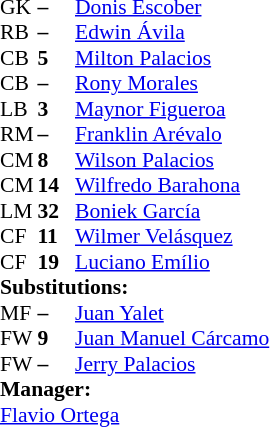<table style="font-size: 90%" cellspacing="0" cellpadding="0">
<tr>
<td colspan=4></td>
</tr>
<tr>
<th width="25"></th>
<th width="25"></th>
</tr>
<tr>
<td>GK</td>
<td><strong>–</strong></td>
<td> <a href='#'>Donis Escober</a></td>
</tr>
<tr>
<td>RB</td>
<td><strong>–</strong></td>
<td> <a href='#'>Edwin Ávila</a></td>
</tr>
<tr>
<td>CB</td>
<td><strong>5</strong></td>
<td> <a href='#'>Milton Palacios</a></td>
</tr>
<tr>
<td>CB</td>
<td><strong>–</strong></td>
<td> <a href='#'>Rony Morales</a></td>
<td></td>
<td></td>
</tr>
<tr>
<td>LB</td>
<td><strong>3</strong></td>
<td> <a href='#'>Maynor Figueroa</a></td>
<td></td>
<td></td>
</tr>
<tr>
<td>RM</td>
<td><strong>–</strong></td>
<td> <a href='#'>Franklin Arévalo</a></td>
</tr>
<tr>
<td>CM</td>
<td><strong>8</strong></td>
<td> <a href='#'>Wilson Palacios</a></td>
</tr>
<tr>
<td>CM</td>
<td><strong>14</strong></td>
<td> <a href='#'>Wilfredo Barahona</a></td>
</tr>
<tr>
<td>LM</td>
<td><strong>32</strong></td>
<td> <a href='#'>Boniek García</a></td>
</tr>
<tr>
<td>CF</td>
<td><strong>11</strong></td>
<td> <a href='#'>Wilmer Velásquez</a></td>
</tr>
<tr>
<td>CF</td>
<td><strong>19</strong></td>
<td> <a href='#'>Luciano Emílio</a></td>
<td></td>
<td></td>
</tr>
<tr>
<td colspan=3><strong>Substitutions:</strong></td>
</tr>
<tr>
<td>MF</td>
<td><strong>–</strong></td>
<td> <a href='#'>Juan Yalet</a></td>
<td></td>
<td></td>
</tr>
<tr>
<td>FW</td>
<td><strong>9</strong></td>
<td> <a href='#'>Juan Manuel Cárcamo</a></td>
<td></td>
<td></td>
</tr>
<tr>
<td>FW</td>
<td><strong>–</strong></td>
<td> <a href='#'>Jerry Palacios</a></td>
<td></td>
<td></td>
</tr>
<tr>
<td colspan=3><strong>Manager:</strong></td>
</tr>
<tr>
<td colspan=3> <a href='#'>Flavio Ortega</a></td>
</tr>
</table>
